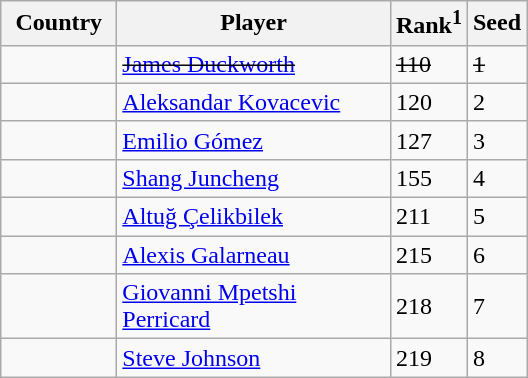<table class="sortable wikitable">
<tr>
<th width="70">Country</th>
<th width="175">Player</th>
<th>Rank<sup>1</sup></th>
<th>Seed</th>
</tr>
<tr>
<td><s></s></td>
<td><s><a href='#'>James Duckworth</a></s></td>
<td><s>110</s></td>
<td><s>1</s></td>
</tr>
<tr>
<td></td>
<td><a href='#'>Aleksandar Kovacevic</a></td>
<td>120</td>
<td>2</td>
</tr>
<tr>
<td></td>
<td><a href='#'>Emilio Gómez</a></td>
<td>127</td>
<td>3</td>
</tr>
<tr>
<td></td>
<td><a href='#'>Shang Juncheng</a></td>
<td>155</td>
<td>4</td>
</tr>
<tr>
<td></td>
<td><a href='#'>Altuğ Çelikbilek</a></td>
<td>211</td>
<td>5</td>
</tr>
<tr>
<td></td>
<td><a href='#'>Alexis Galarneau</a></td>
<td>215</td>
<td>6</td>
</tr>
<tr>
<td></td>
<td><a href='#'>Giovanni Mpetshi Perricard</a></td>
<td>218</td>
<td>7</td>
</tr>
<tr>
<td></td>
<td><a href='#'>Steve Johnson</a></td>
<td>219</td>
<td>8</td>
</tr>
</table>
